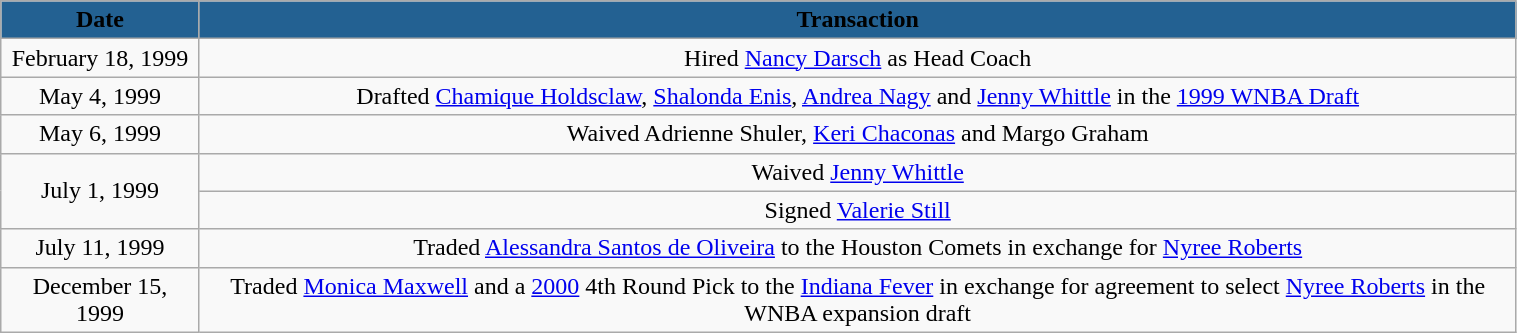<table class="wikitable" style="width:80%; text-align: center;">
<tr>
<th style="background: #236192" width=125"><span>Date</span></th>
<th style="background: #236192"><span>Transaction</span></th>
</tr>
<tr>
<td>February 18, 1999</td>
<td>Hired <a href='#'>Nancy Darsch</a> as Head Coach</td>
</tr>
<tr>
<td>May 4, 1999</td>
<td>Drafted <a href='#'>Chamique Holdsclaw</a>, <a href='#'>Shalonda Enis</a>, <a href='#'>Andrea Nagy</a> and <a href='#'>Jenny Whittle</a> in the <a href='#'>1999 WNBA Draft</a></td>
</tr>
<tr>
<td>May 6, 1999</td>
<td>Waived Adrienne Shuler, <a href='#'>Keri Chaconas</a> and Margo Graham</td>
</tr>
<tr>
<td rowspan="2">July 1, 1999</td>
<td>Waived <a href='#'>Jenny Whittle</a></td>
</tr>
<tr>
<td>Signed <a href='#'>Valerie Still</a></td>
</tr>
<tr>
<td>July 11, 1999</td>
<td>Traded <a href='#'>Alessandra Santos de Oliveira</a> to the Houston Comets in exchange for <a href='#'>Nyree Roberts</a></td>
</tr>
<tr>
<td>December 15, 1999</td>
<td>Traded <a href='#'>Monica Maxwell</a> and a <a href='#'>2000</a> 4th Round Pick to the <a href='#'>Indiana Fever</a> in exchange for agreement to select <a href='#'>Nyree Roberts</a> in the WNBA expansion draft</td>
</tr>
</table>
